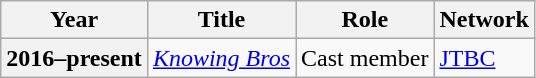<table class="wikitable">
<tr>
<th>Year</th>
<th>Title</th>
<th>Role</th>
<th>Network</th>
</tr>
<tr>
<th>2016–present</th>
<td><em><a href='#'>Knowing Bros</a></em></td>
<td>Cast member</td>
<td><a href='#'>JTBC</a></td>
</tr>
</table>
